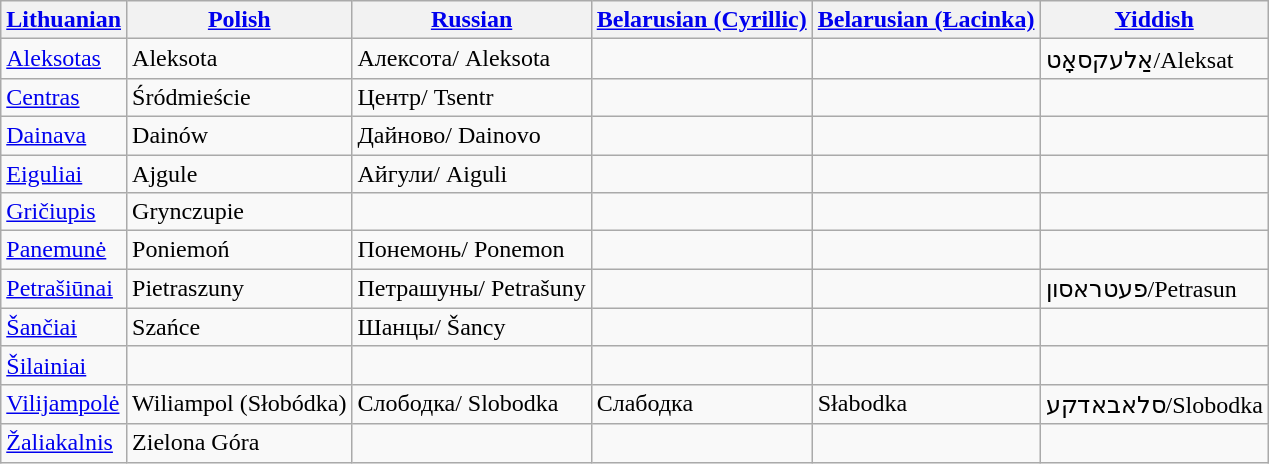<table class="sortable wikitable" border="1">
<tr>
<th><a href='#'>Lithuanian</a></th>
<th><a href='#'>Polish</a></th>
<th><a href='#'>Russian</a></th>
<th><a href='#'>Belarusian (Cyrillic)</a></th>
<th><a href='#'>Belarusian (Łacinka)</a></th>
<th><a href='#'>Yiddish</a></th>
</tr>
<tr>
<td><a href='#'>Aleksotas</a></td>
<td>Aleksota</td>
<td>Алексота/ Aleksota</td>
<td></td>
<td></td>
<td>אַלעקסאָט/Aleksat</td>
</tr>
<tr>
<td><a href='#'>Centras</a></td>
<td>Śródmieście</td>
<td>Центр/ Tsentr</td>
<td></td>
<td></td>
<td></td>
</tr>
<tr>
<td><a href='#'>Dainava</a></td>
<td>Dainów</td>
<td>Дайново/ Dainovo</td>
<td></td>
<td></td>
<td></td>
</tr>
<tr>
<td><a href='#'>Eiguliai</a></td>
<td>Ajgule</td>
<td>Айгули/ Aiguli</td>
<td></td>
<td></td>
<td></td>
</tr>
<tr>
<td><a href='#'>Gričiupis</a></td>
<td>Grynczupie</td>
<td></td>
<td></td>
<td></td>
<td></td>
</tr>
<tr>
<td><a href='#'>Panemunė</a></td>
<td>Poniemoń</td>
<td>Понемонь/ Ponemon</td>
<td></td>
<td></td>
<td></td>
</tr>
<tr>
<td><a href='#'>Petrašiūnai</a></td>
<td>Pietraszuny</td>
<td>Петрашуны/ Petrašuny</td>
<td></td>
<td></td>
<td>פעטראסון/Petrasun</td>
</tr>
<tr>
<td><a href='#'>Šančiai</a></td>
<td>Szańce</td>
<td>Шанцы/ Šancy</td>
<td></td>
<td></td>
<td></td>
</tr>
<tr>
<td><a href='#'>Šilainiai</a></td>
<td></td>
<td></td>
<td></td>
<td></td>
<td></td>
</tr>
<tr>
<td><a href='#'>Vilijampolė</a></td>
<td>Wiliampol (Słobódka)</td>
<td>Слободка/ Slobodka</td>
<td>Слабодка</td>
<td>Słabodka</td>
<td>סלאבאדקע/Slobodka</td>
</tr>
<tr>
<td><a href='#'>Žaliakalnis</a></td>
<td>Zielona Góra</td>
<td></td>
<td></td>
<td></td>
<td></td>
</tr>
</table>
